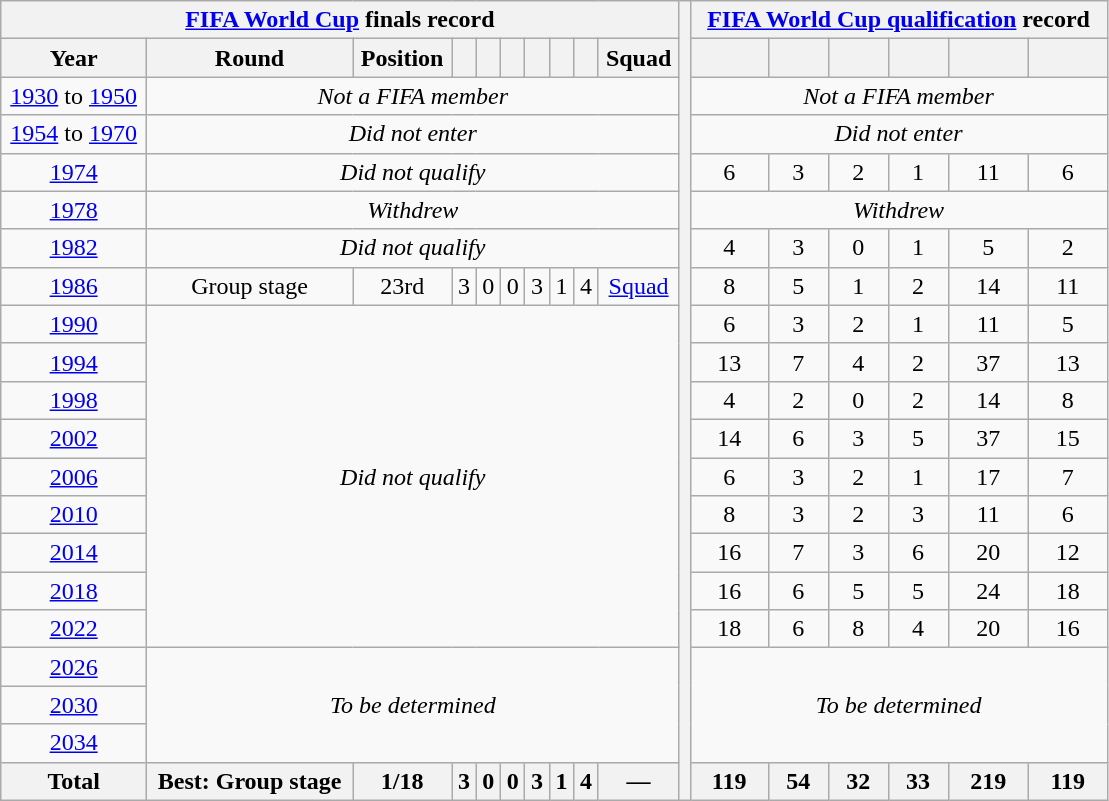<table class="wikitable" style="text-align:center;">
<tr>
<th colspan=10><a href='#'>FIFA World Cup</a> finals record</th>
<th style="width:1%" rowspan="39"></th>
<th colspan=6><a href='#'>FIFA World Cup qualification</a> record</th>
</tr>
<tr>
<th>Year</th>
<th>Round</th>
<th>Position</th>
<th></th>
<th></th>
<th></th>
<th></th>
<th></th>
<th></th>
<th>Squad</th>
<th></th>
<th></th>
<th></th>
<th></th>
<th></th>
<th></th>
</tr>
<tr>
<td> <a href='#'>1930</a> to  <a href='#'>1950</a></td>
<td colspan="9"><em>Not a FIFA member</em></td>
<td colspan="6"><em>Not a FIFA member</em></td>
</tr>
<tr>
<td> <a href='#'>1954</a> to  <a href='#'>1970</a></td>
<td colspan="9"><em>Did not enter</em></td>
<td colspan="6"><em>Did not enter</em></td>
</tr>
<tr>
<td> <a href='#'>1974</a></td>
<td colspan=9><em>Did not qualify</em></td>
<td>6</td>
<td>3</td>
<td>2</td>
<td>1</td>
<td>11</td>
<td>6</td>
</tr>
<tr>
<td> <a href='#'>1978</a></td>
<td colspan="9"><em>Withdrew</em></td>
<td colspan="6"><em>Withdrew</em></td>
</tr>
<tr>
<td> <a href='#'>1982</a></td>
<td colspan=9><em>Did not qualify</em></td>
<td>4</td>
<td>3</td>
<td>0</td>
<td>1</td>
<td>5</td>
<td>2</td>
</tr>
<tr>
<td> <a href='#'>1986</a></td>
<td>Group stage</td>
<td>23rd</td>
<td>3</td>
<td>0</td>
<td>0</td>
<td>3</td>
<td>1</td>
<td>4</td>
<td><a href='#'>Squad</a></td>
<td>8</td>
<td>5</td>
<td>1</td>
<td>2</td>
<td>14</td>
<td>11</td>
</tr>
<tr>
<td> <a href='#'>1990</a></td>
<td rowspan=9 colspan=9><em>Did not qualify</em></td>
<td>6</td>
<td>3</td>
<td>2</td>
<td>1</td>
<td>11</td>
<td>5</td>
</tr>
<tr>
<td> <a href='#'>1994</a></td>
<td>13</td>
<td>7</td>
<td>4</td>
<td>2</td>
<td>37</td>
<td>13</td>
</tr>
<tr>
<td> <a href='#'>1998</a></td>
<td>4</td>
<td>2</td>
<td>0</td>
<td>2</td>
<td>14</td>
<td>8</td>
</tr>
<tr>
<td>  <a href='#'>2002</a></td>
<td>14</td>
<td>6</td>
<td>3</td>
<td>5</td>
<td>37</td>
<td>15</td>
</tr>
<tr>
<td> <a href='#'>2006</a></td>
<td>6</td>
<td>3</td>
<td>2</td>
<td>1</td>
<td>17</td>
<td>7</td>
</tr>
<tr>
<td> <a href='#'>2010</a></td>
<td>8</td>
<td>3</td>
<td>2</td>
<td>3</td>
<td>11</td>
<td>6</td>
</tr>
<tr>
<td> <a href='#'>2014</a></td>
<td>16</td>
<td>7</td>
<td>3</td>
<td>6</td>
<td>20</td>
<td>12</td>
</tr>
<tr>
<td> <a href='#'>2018</a></td>
<td>16</td>
<td>6</td>
<td>5</td>
<td>5</td>
<td>24</td>
<td>18</td>
</tr>
<tr>
<td> <a href='#'>2022</a></td>
<td>18</td>
<td>6</td>
<td>8</td>
<td>4</td>
<td>20</td>
<td>16</td>
</tr>
<tr>
<td>   <a href='#'>2026</a></td>
<td colspan=9 rowspan=3><em>To be determined</em></td>
<td colspan=6 rowspan=3><em>To be determined</em></td>
</tr>
<tr>
<td>   <a href='#'>2030</a></td>
</tr>
<tr>
<td> <a href='#'>2034</a></td>
</tr>
<tr>
<th>Total</th>
<th>Best: Group stage</th>
<th>1/18</th>
<th>3</th>
<th>0</th>
<th>0</th>
<th>3</th>
<th>1</th>
<th>4</th>
<th>—</th>
<th>119</th>
<th>54</th>
<th>32</th>
<th>33</th>
<th>219</th>
<th>119</th>
</tr>
</table>
